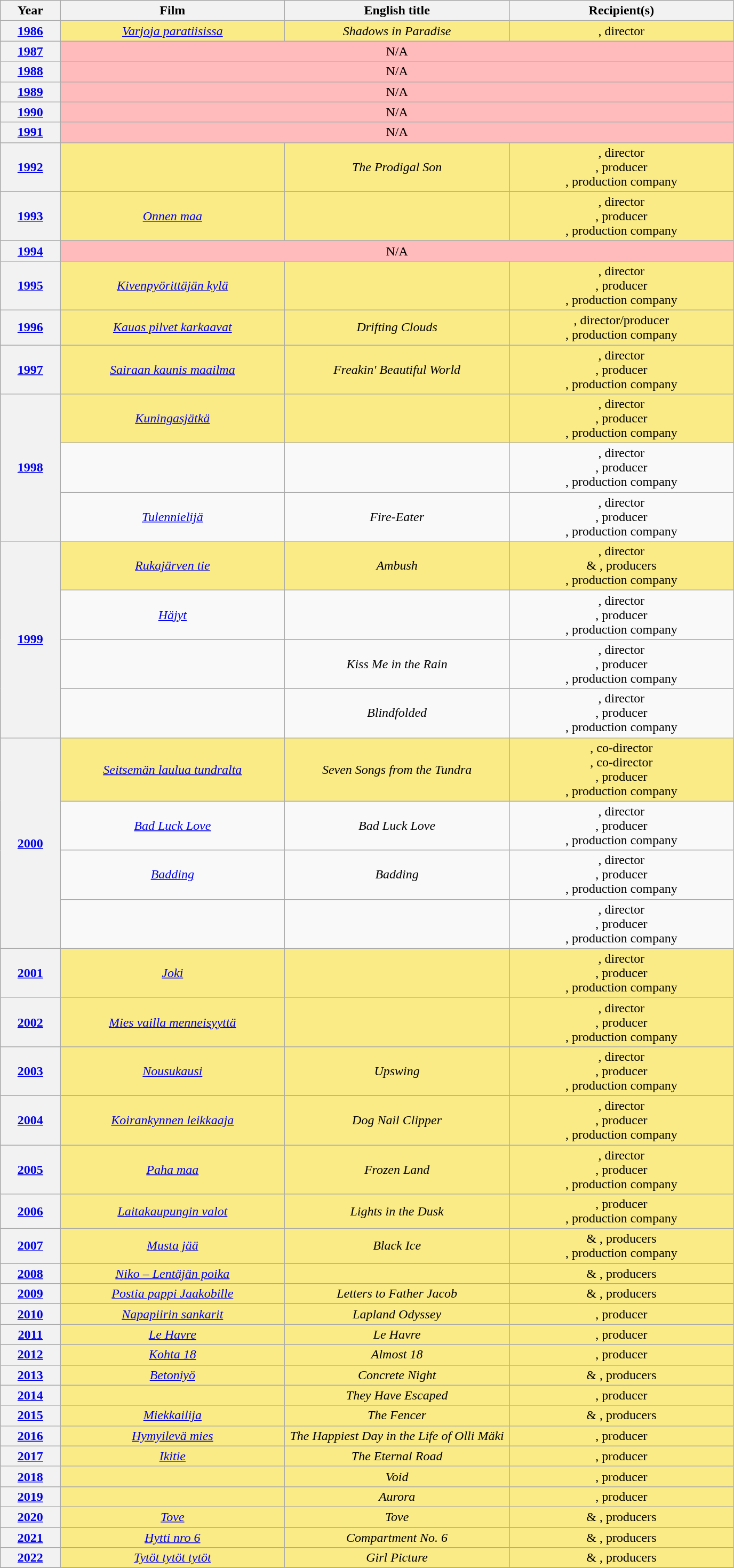<table class="wikitable sortable" rowspan=2 border="2" cellpadding="4" style="text-align: center">
<tr>
<th scope="col" style="width:8%;">Year</th>
<th scope="col" style="width:30%;">Film</th>
<th scope="col" style="width:30%;">English title</th>
<th scope="col" style="width:30%;">Recipient(s)</th>
</tr>
<tr>
<th scope="row" rowspan=1 style="text-align:center;"><a href='#'>1986</a><br><small></small></th>
<td style="background:#FAEB86"><em><a href='#'>Varjoja paratiisissa</a></em></td>
<td style="background:#FAEB86"><em>Shadows in Paradise</em></td>
<td style="background:#FAEB86">, director </td>
</tr>
<tr>
<th scope="row" rowspan=1 style="text-align:center;"><a href='#'>1987</a><br><small></small></th>
<td style="background:#ffbbbb" colspan=3>N/A</td>
</tr>
<tr>
<th scope="row" rowspan=1 style="text-align:center;"><a href='#'>1988</a><br><small></small></th>
<td style="background:#ffbbbb" colspan=3>N/A</td>
</tr>
<tr>
<th scope="row" rowspan=1 style="text-align:center;"><a href='#'>1989</a><br><small></small></th>
<td style="background:#ffbbbb" colspan=3>N/A</td>
</tr>
<tr>
<th scope="row" rowspan=1 style="text-align:center;"><a href='#'>1990</a><br><small></small></th>
<td style="background:#ffbbbb" colspan=3>N/A</td>
</tr>
<tr>
<th scope="row" rowspan=1 style="text-align:center;"><a href='#'>1991</a><br><small></small></th>
<td style="background:#ffbbbb" colspan=3>N/A</td>
</tr>
<tr>
<th scope="row" rowspan=1 style="text-align:center;"><a href='#'>1992</a><br><small></small></th>
<td style="background:#FAEB86"><em></em></td>
<td style="background:#FAEB86"><em>The Prodigal Son</em></td>
<td style="background:#FAEB86">, director <br>, producer <br>, production company </td>
</tr>
<tr>
<th scope="row" rowspan=1 style="text-align:center;"><a href='#'>1993</a><br><small></small></th>
<td style="background:#FAEB86"><em><a href='#'>Onnen maa</a></em></td>
<td style="background:#FAEB86"></td>
<td style="background:#FAEB86">, director <br>, producer <br>, production company </td>
</tr>
<tr>
<th scope="row" rowspan=1 style="text-align:center;"><a href='#'>1994</a><br><small></small></th>
<td style="background:#ffbbbb" colspan=3>N/A</td>
</tr>
<tr>
<th scope="row" rowspan=1 style="text-align:center;"><a href='#'>1995</a><br><small></small></th>
<td style="background:#FAEB86"><em><a href='#'>Kivenpyörittäjän kylä</a></em></td>
<td style="background:#FAEB86"></td>
<td style="background:#FAEB86">, director <br>, producer <br>, production company </td>
</tr>
<tr>
<th scope="row" rowspan=1 style="text-align:center;"><a href='#'>1996</a><br><small></small></th>
<td style="background:#FAEB86"><em><a href='#'>Kauas pilvet karkaavat</a></em></td>
<td style="background:#FAEB86"><em>Drifting Clouds</em></td>
<td style="background:#FAEB86">, director/producer <br>, production company </td>
</tr>
<tr>
<th scope="row" rowspan=1 style="text-align:center;"><a href='#'>1997</a><br><small></small></th>
<td style="background:#FAEB86"><em><a href='#'>Sairaan kaunis maailma</a></em></td>
<td style="background:#FAEB86"><em>Freakin' Beautiful World</em></td>
<td style="background:#FAEB86">, director <br>, producer <br>, production company </td>
</tr>
<tr>
<th scope="row" rowspan=3 style="text-align:center;"><a href='#'>1998</a><br><small></small></th>
<td style="background:#FAEB86"><em><a href='#'>Kuningasjätkä</a></em></td>
<td style="background:#FAEB86"></td>
<td style="background:#FAEB86">, director <br>, producer <br>, production company </td>
</tr>
<tr>
<td><em></em></td>
<td></td>
<td>, director<br>, producer<br>, production company</td>
</tr>
<tr>
<td><em><a href='#'>Tulennielijä</a></em></td>
<td><em>Fire-Eater</em></td>
<td>, director<br>, producer<br>, production company</td>
</tr>
<tr>
<th scope="row" rowspan=4 style="text-align:center;"><a href='#'>1999</a><br><small></small></th>
<td style="background:#FAEB86"><em><a href='#'>Rukajärven tie</a></em></td>
<td style="background:#FAEB86"><em>Ambush</em></td>
<td style="background:#FAEB86">, director <br> & , producers <br>, production company </td>
</tr>
<tr>
<td><em><a href='#'>Häjyt</a></em></td>
<td></td>
<td>, director<br>, producer<br>, production company</td>
</tr>
<tr>
<td><em></em></td>
<td><em>Kiss Me in the Rain</em></td>
<td>, director<br>, producer<br>, production company</td>
</tr>
<tr>
<td><em></em></td>
<td><em>Blindfolded</em></td>
<td>, director<br>, producer<br>, production company</td>
</tr>
<tr>
<th scope="row" rowspan=4 style="text-align:center;"><a href='#'>2000</a><br><small></small></th>
<td style="background:#FAEB86"><em><a href='#'>Seitsemän laulua tundralta</a></em></td>
<td style="background:#FAEB86"><em>Seven Songs from the Tundra</em></td>
<td style="background:#FAEB86">, co-director <br>, co-director <br>, producer <br>, production company </td>
</tr>
<tr>
<td><em><a href='#'>Bad Luck Love</a></em></td>
<td><em>Bad Luck Love</em></td>
<td>, director<br>, producer<br>, production company</td>
</tr>
<tr>
<td><em><a href='#'>Badding</a></em></td>
<td><em>Badding</em></td>
<td>, director<br>, producer<br>, production company</td>
</tr>
<tr>
<td><em></em></td>
<td></td>
<td>, director<br>, producer<br>, production company</td>
</tr>
<tr>
<th scope="row" rowspan=1 style="text-align:center;"><a href='#'>2001</a><br><small></small></th>
<td style="background:#FAEB86"><em><a href='#'>Joki</a></em></td>
<td style="background:#FAEB86"></td>
<td style="background:#FAEB86">, director <br>, producer <br>, production company </td>
</tr>
<tr>
<th scope="row" rowspan=1 style="text-align:center;"><a href='#'>2002</a><br><small></small></th>
<td style="background:#FAEB86"><em><a href='#'>Mies vailla menneisyyttä</a></em></td>
<td style="background:#FAEB86"></td>
<td style="background:#FAEB86">, director <br>, producer <br>, production company </td>
</tr>
<tr>
<th scope="row" rowspan=1 style="text-align:center;"><a href='#'>2003</a><br><small></small></th>
<td style="background:#FAEB86"><em><a href='#'>Nousukausi</a></em></td>
<td style="background:#FAEB86"><em>Upswing</em></td>
<td style="background:#FAEB86">, director <br>, producer <br>, production company </td>
</tr>
<tr>
<th scope="row" rowspan=1 style="text-align:center;"><a href='#'>2004</a><br><small></small></th>
<td style="background:#FAEB86"><em><a href='#'>Koirankynnen leikkaaja</a></em></td>
<td style="background:#FAEB86"><em>Dog Nail Clipper</em></td>
<td style="background:#FAEB86">, director <br>, producer <br>, production company </td>
</tr>
<tr>
<th scope="row" rowspan=1 style="text-align:center;"><a href='#'>2005</a><br><small></small></th>
<td style="background:#FAEB86"><em><a href='#'>Paha maa</a></em></td>
<td style="background:#FAEB86"><em>Frozen Land</em></td>
<td style="background:#FAEB86">, director <br>, producer <br>, production company </td>
</tr>
<tr>
<th scope="row" rowspan=1 style="text-align:center;"><a href='#'>2006</a><br><small></small></th>
<td style="background:#FAEB86"><em><a href='#'>Laitakaupungin valot</a></em></td>
<td style="background:#FAEB86"><em>Lights in the Dusk</em></td>
<td style="background:#FAEB86">, producer <br>, production company </td>
</tr>
<tr>
<th scope="row" rowspan=1 style="text-align:center;"><a href='#'>2007</a><br><small></small></th>
<td style="background:#FAEB86"><em><a href='#'>Musta jää</a></em></td>
<td style="background:#FAEB86"><em>Black Ice</em></td>
<td style="background:#FAEB86"> & , producers <br>, production company </td>
</tr>
<tr>
<th scope="row" rowspan=1 style="text-align:center;"><a href='#'>2008</a><br><small></small></th>
<td style="background:#FAEB86"><em><a href='#'>Niko – Lentäjän poika</a></em></td>
<td style="background:#FAEB86"></td>
<td style="background:#FAEB86"> & , producers </td>
</tr>
<tr>
<th scope="row" rowspan=1 style="text-align:center;"><a href='#'>2009</a><br><small></small></th>
<td style="background:#FAEB86"><em><a href='#'>Postia pappi Jaakobille</a></em></td>
<td style="background:#FAEB86"><em>Letters to Father Jacob</em></td>
<td style="background:#FAEB86"> & , producers </td>
</tr>
<tr>
<th scope="row" rowspan=1 style="text-align:center;"><a href='#'>2010</a><br><small></small></th>
<td style="background:#FAEB86"><em><a href='#'>Napapiirin sankarit</a></em></td>
<td style="background:#FAEB86"><em>Lapland Odyssey</em></td>
<td style="background:#FAEB86">, producer </td>
</tr>
<tr>
<th scope="row" rowspan=1 style="text-align:center;"><a href='#'>2011</a><br><small></small></th>
<td style="background:#FAEB86"><em><a href='#'>Le Havre</a></em></td>
<td style="background:#FAEB86"><em>Le Havre</em></td>
<td style="background:#FAEB86">, producer </td>
</tr>
<tr>
<th scope="row" rowspan=1 style="text-align:center;"><a href='#'>2012</a><br><small></small></th>
<td style="background:#FAEB86"><em><a href='#'>Kohta 18</a></em></td>
<td style="background:#FAEB86"><em>Almost 18</em></td>
<td style="background:#FAEB86">, producer </td>
</tr>
<tr>
<th scope="row" rowspan=1 style="text-align:center;"><a href='#'>2013</a><br><small></small></th>
<td style="background:#FAEB86"><em><a href='#'>Betoniyö</a></em></td>
<td style="background:#FAEB86"><em>Concrete Night</em></td>
<td style="background:#FAEB86"> & , producers </td>
</tr>
<tr>
<th scope="row" rowspan=1 style="text-align:center;"><a href='#'>2014</a><br><small></small></th>
<td style="background:#FAEB86"><em></em></td>
<td style="background:#FAEB86"><em>They Have Escaped</em></td>
<td style="background:#FAEB86">, producer </td>
</tr>
<tr>
<th scope="row" rowspan=1 style="text-align:center;"><a href='#'>2015</a><br><small></small></th>
<td style="background:#FAEB86"><em><a href='#'>Miekkailija</a></em></td>
<td style="background:#FAEB86"><em>The Fencer</em></td>
<td style="background:#FAEB86"> & , producers </td>
</tr>
<tr>
<th scope="row" rowspan=1 style="text-align:center;"><a href='#'>2016</a><br><small></small></th>
<td style="background:#FAEB86"><em><a href='#'>Hymyilevä mies</a></em></td>
<td style="background:#FAEB86"><em>The Happiest Day in the Life of Olli Mäki</em></td>
<td style="background:#FAEB86">, producer </td>
</tr>
<tr>
<th scope="row" rowspan=1 style="text-align:center;"><a href='#'>2017</a><br><small></small></th>
<td style="background:#FAEB86"><em><a href='#'>Ikitie</a></em></td>
<td style="background:#FAEB86"><em>The Eternal Road</em></td>
<td style="background:#FAEB86">, producer </td>
</tr>
<tr>
<th scope="row" rowspan=1 style="text-align:center;"><a href='#'>2018</a><br><small></small></th>
<td style="background:#FAEB86"><em></em></td>
<td style="background:#FAEB86"><em>Void</em></td>
<td style="background:#FAEB86">, producer </td>
</tr>
<tr>
<th scope="row" rowspan=1 style="text-align:center;"><a href='#'>2019</a><br><small></small></th>
<td style="background:#FAEB86"><em></em></td>
<td style="background:#FAEB86"><em>Aurora</em></td>
<td style="background:#FAEB86">, producer </td>
</tr>
<tr>
<th scope="row" rowspan=1 style="text-align:center;"><a href='#'>2020</a><br><small></small></th>
<td style="background:#FAEB86"><em><a href='#'>Tove</a></em></td>
<td style="background:#FAEB86"><em>Tove</em></td>
<td style="background:#FAEB86"> & , producers </td>
</tr>
<tr>
<th scope="row" rowspan=1 style="text-align:center;"><a href='#'>2021</a><br><small></small></th>
<td style="background:#FAEB86"><em><a href='#'>Hytti nro 6</a></em></td>
<td style="background:#FAEB86"><em>Compartment No. 6</em></td>
<td style="background:#FAEB86"> & , producers </td>
</tr>
<tr>
<th scope="row" rowspan=1 style="text-align:center;"><a href='#'>2022</a><br><small></small></th>
<td style="background:#FAEB86"><em><a href='#'>Tytöt tytöt tytöt</a></em></td>
<td style="background:#FAEB86"><em>Girl Picture</em></td>
<td style="background:#FAEB86"> & , producers </td>
</tr>
<tr>
</tr>
</table>
